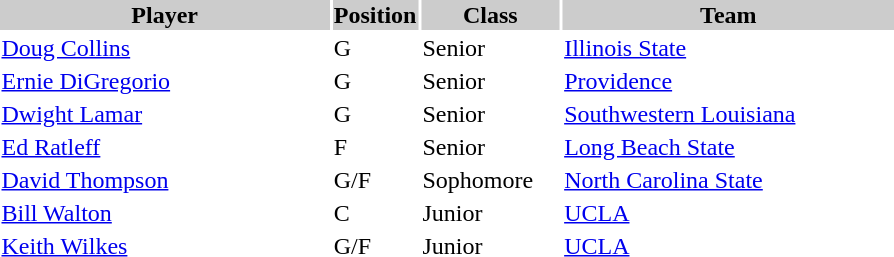<table style="width:600px" "border:'1' 'solid' 'gray'">
<tr>
<th bgcolor="#CCCCCC" style="width:40%">Player</th>
<th bgcolor="#CCCCCC" style="width:4%">Position</th>
<th bgcolor="#CCCCCC" style="width:16%">Class</th>
<th bgcolor="#CCCCCC" style="width:40%">Team</th>
</tr>
<tr>
<td><a href='#'>Doug Collins</a></td>
<td>G</td>
<td>Senior</td>
<td><a href='#'>Illinois State</a></td>
</tr>
<tr>
<td><a href='#'>Ernie DiGregorio</a></td>
<td>G</td>
<td>Senior</td>
<td><a href='#'>Providence</a></td>
</tr>
<tr>
<td><a href='#'>Dwight Lamar</a></td>
<td>G</td>
<td>Senior</td>
<td><a href='#'>Southwestern Louisiana</a></td>
</tr>
<tr>
<td><a href='#'>Ed Ratleff</a></td>
<td>F</td>
<td>Senior</td>
<td><a href='#'>Long Beach State</a></td>
</tr>
<tr>
<td><a href='#'>David Thompson</a></td>
<td>G/F</td>
<td>Sophomore</td>
<td><a href='#'>North Carolina State</a></td>
</tr>
<tr>
<td><a href='#'>Bill Walton</a></td>
<td>C</td>
<td>Junior</td>
<td><a href='#'>UCLA</a></td>
</tr>
<tr>
<td><a href='#'>Keith Wilkes</a></td>
<td>G/F</td>
<td>Junior</td>
<td><a href='#'>UCLA</a></td>
</tr>
</table>
